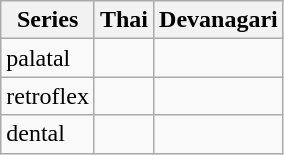<table class="wikitable">
<tr>
<th>Series</th>
<th>Thai</th>
<th>Devanagari</th>
</tr>
<tr>
<td>palatal</td>
<td></td>
<td></td>
</tr>
<tr>
<td>retroflex</td>
<td></td>
<td></td>
</tr>
<tr>
<td>dental</td>
<td></td>
<td></td>
</tr>
</table>
